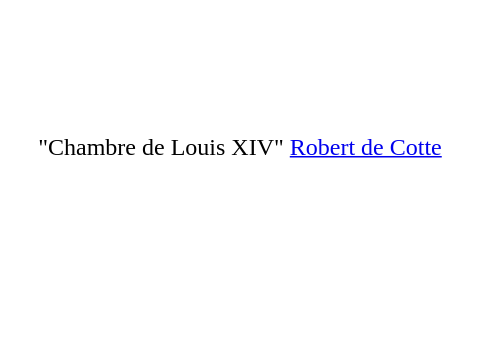<table border="0"  style="background:white; color:black; height:230px; margin:auto; vertical-align:bottom;" cellpadding="10px" cellspacing="0px">
<tr style="text-align:center;">
<td></td>
</tr>
<tr style="text-align:center; vertical-align:top;">
<td style="width:300px;">"Chambre de Louis XIV" <a href='#'>Robert de Cotte</a></td>
</tr>
</table>
